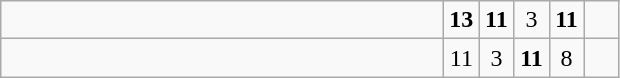<table class="wikitable">
<tr>
<td style="width:18em"></td>
<td align=center style="width:1em"><strong>13</strong></td>
<td align=center style="width:1em"><strong>11</strong></td>
<td align=center style="width:1em">3</td>
<td align=center style="width:1em"><strong>11</strong></td>
<td align=center style="width:1em"></td>
</tr>
<tr>
<td style="width:18em"></td>
<td align=center style="width:1em">11</td>
<td align=center style="width:1em">3</td>
<td align=center style="width:1em"><strong>11</strong></td>
<td align=center style="width:1em">8</td>
<td align=center style="width:1em"></td>
</tr>
</table>
